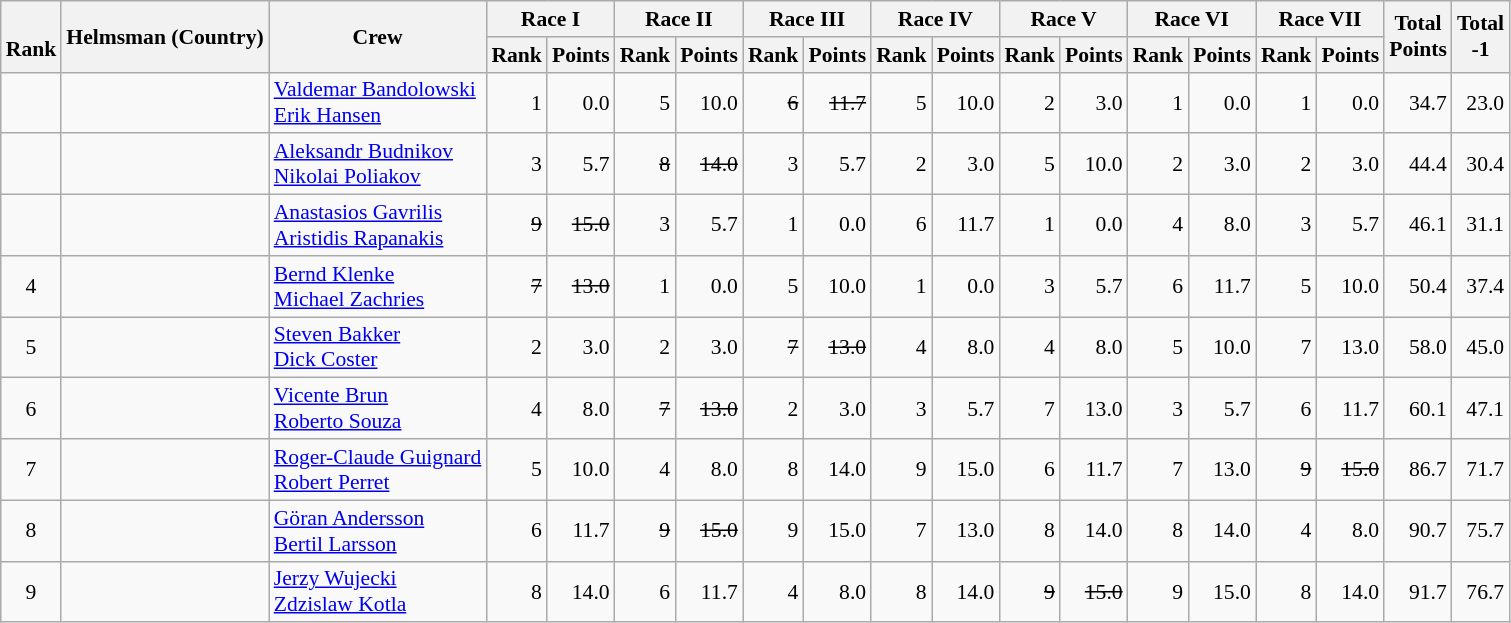<table class="wikitable" style="text-align:right; font-size:90%">
<tr>
<th rowspan="2"><br>Rank</th>
<th rowspan="2">Helmsman (Country)</th>
<th rowspan="2">Crew</th>
<th colspan="2">Race I</th>
<th colspan="2">Race II</th>
<th colspan="2">Race III</th>
<th colspan="2">Race IV</th>
<th colspan="2">Race V</th>
<th colspan="2">Race VI</th>
<th colspan="2">Race VII</th>
<th rowspan="2">Total <br>Points <br> </th>
<th rowspan="2">Total<br>-1<br> </th>
</tr>
<tr>
<th>Rank</th>
<th>Points</th>
<th>Rank</th>
<th>Points</th>
<th>Rank</th>
<th>Points</th>
<th>Rank</th>
<th>Points</th>
<th>Rank</th>
<th>Points</th>
<th>Rank</th>
<th>Points</th>
<th>Rank</th>
<th>Points</th>
</tr>
<tr>
<td align=center></td>
<td align=left></td>
<td align=left><a href='#'>Valdemar Bandolowski</a>  <br> <a href='#'>Erik Hansen</a> </td>
<td>1</td>
<td>0.0</td>
<td>5</td>
<td>10.0</td>
<td><s>6</s></td>
<td><s>11.7</s></td>
<td>5</td>
<td>10.0</td>
<td>2</td>
<td>3.0</td>
<td>1</td>
<td>0.0</td>
<td>1</td>
<td>0.0</td>
<td>34.7</td>
<td>23.0</td>
</tr>
<tr>
<td align=center></td>
<td align=left></td>
<td align=left><a href='#'>Aleksandr Budnikov</a>  <br> <a href='#'>Nikolai Poliakov</a> </td>
<td>3</td>
<td>5.7</td>
<td><s>8</s></td>
<td><s>14.0</s></td>
<td>3</td>
<td>5.7</td>
<td>2</td>
<td>3.0</td>
<td>5</td>
<td>10.0</td>
<td>2</td>
<td>3.0</td>
<td>2</td>
<td>3.0</td>
<td>44.4</td>
<td>30.4</td>
</tr>
<tr>
<td align=center></td>
<td align=left></td>
<td align=left><a href='#'>Anastasios Gavrilis</a>  <br> <a href='#'>Aristidis Rapanakis</a> </td>
<td><s>9</s></td>
<td><s>15.0</s></td>
<td>3</td>
<td>5.7</td>
<td>1</td>
<td>0.0</td>
<td>6</td>
<td>11.7</td>
<td>1</td>
<td>0.0</td>
<td>4</td>
<td>8.0</td>
<td>3</td>
<td>5.7</td>
<td>46.1</td>
<td>31.1</td>
</tr>
<tr>
<td align=center>4</td>
<td align=left></td>
<td align=left><a href='#'>Bernd Klenke</a>  <br> <a href='#'>Michael Zachries</a> </td>
<td><s>7</s></td>
<td><s>13.0</s></td>
<td>1</td>
<td>0.0</td>
<td>5</td>
<td>10.0</td>
<td>1</td>
<td>0.0</td>
<td>3</td>
<td>5.7</td>
<td>6</td>
<td>11.7</td>
<td>5</td>
<td>10.0</td>
<td>50.4</td>
<td>37.4</td>
</tr>
<tr>
<td align=center>5</td>
<td align=left></td>
<td align=left><a href='#'>Steven Bakker</a>  <br> <a href='#'>Dick Coster</a> </td>
<td>2</td>
<td>3.0</td>
<td>2</td>
<td>3.0</td>
<td><s>7</s></td>
<td><s>13.0</s></td>
<td>4</td>
<td>8.0</td>
<td>4</td>
<td>8.0</td>
<td>5</td>
<td>10.0</td>
<td>7</td>
<td>13.0</td>
<td>58.0</td>
<td>45.0</td>
</tr>
<tr>
<td align=center>6</td>
<td align=left></td>
<td align=left><a href='#'>Vicente Brun</a>  <br> <a href='#'>Roberto Souza</a> </td>
<td>4</td>
<td>8.0</td>
<td><s>7</s></td>
<td><s>13.0</s></td>
<td>2</td>
<td>3.0</td>
<td>3</td>
<td>5.7</td>
<td>7</td>
<td>13.0</td>
<td>3</td>
<td>5.7</td>
<td>6</td>
<td>11.7</td>
<td>60.1</td>
<td>47.1</td>
</tr>
<tr>
<td align=center>7</td>
<td align=left></td>
<td align=left><a href='#'>Roger-Claude Guignard</a>  <br> <a href='#'>Robert Perret</a> </td>
<td>5</td>
<td>10.0</td>
<td>4</td>
<td>8.0</td>
<td>8</td>
<td>14.0</td>
<td>9</td>
<td>15.0</td>
<td>6</td>
<td>11.7</td>
<td>7</td>
<td>13.0</td>
<td><s>9</s></td>
<td><s>15.0</s></td>
<td>86.7</td>
<td>71.7</td>
</tr>
<tr>
<td align=center>8</td>
<td align=left></td>
<td align=left><a href='#'>Göran Andersson</a>  <br> <a href='#'>Bertil Larsson</a> </td>
<td>6</td>
<td>11.7</td>
<td><s>9</s></td>
<td><s>15.0</s></td>
<td>9</td>
<td>15.0</td>
<td>7</td>
<td>13.0</td>
<td>8</td>
<td>14.0</td>
<td>8</td>
<td>14.0</td>
<td>4</td>
<td>8.0</td>
<td>90.7</td>
<td>75.7</td>
</tr>
<tr>
<td align=center>9</td>
<td align=left></td>
<td align=left><a href='#'>Jerzy Wujecki</a>  <br> <a href='#'>Zdzislaw Kotla</a> </td>
<td>8</td>
<td>14.0</td>
<td>6</td>
<td>11.7</td>
<td>4</td>
<td>8.0</td>
<td>8</td>
<td>14.0</td>
<td><s>9</s></td>
<td><s>15.0</s></td>
<td>9</td>
<td>15.0</td>
<td>8</td>
<td>14.0</td>
<td>91.7</td>
<td>76.7</td>
</tr>
</table>
